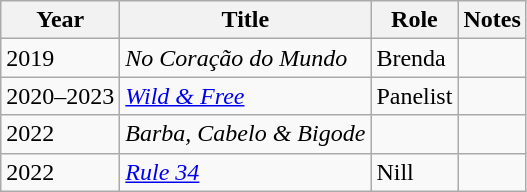<table class="wikitable">
<tr>
<th>Year</th>
<th>Title</th>
<th>Role</th>
<th>Notes</th>
</tr>
<tr>
<td>2019</td>
<td><em>No Coração do Mundo</em></td>
<td>Brenda</td>
<td></td>
</tr>
<tr>
<td>2020–2023</td>
<td><em><a href='#'>Wild & Free</a></em></td>
<td>Panelist</td>
<td></td>
</tr>
<tr>
<td>2022</td>
<td><em>Barba, Cabelo & Bigode</em></td>
<td></td>
</tr>
<tr>
<td>2022</td>
<td><a href='#'><em>Rule 34</em></a></td>
<td>Nill</td>
<td></td>
</tr>
</table>
